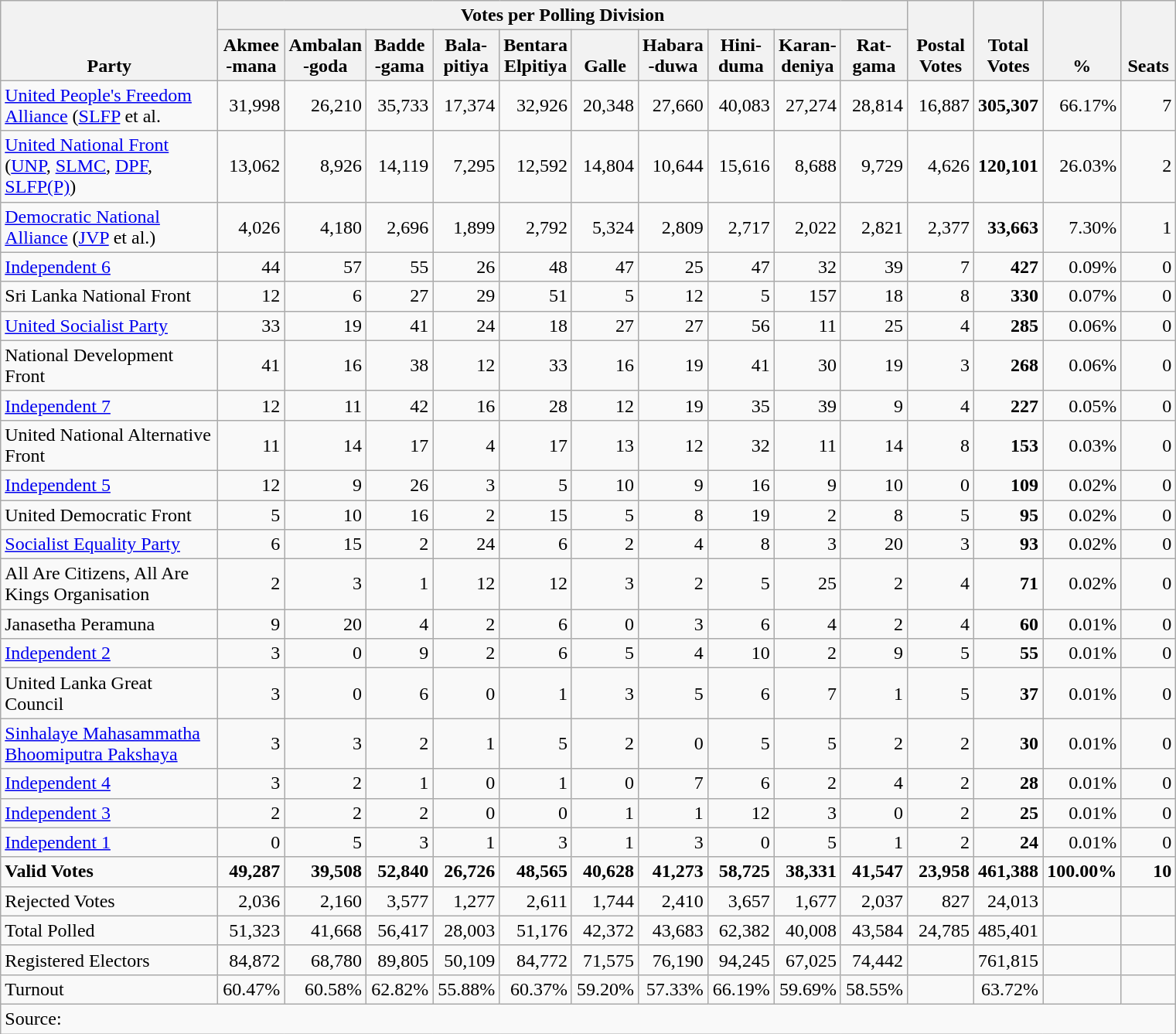<table class="wikitable" border="1" style="text-align:right;">
<tr>
<th rowspan="2" align="left" valign="bottom" width="180">Party</th>
<th colspan="10">Votes per Polling Division</th>
<th rowspan="2" align="center" valign="bottom" width="50">Postal<br>Votes</th>
<th rowspan="2" align="center" valign="bottom" width="50">Total Votes</th>
<th rowspan="2" align="center" valign="bottom" width="50">%</th>
<th rowspan="2" align="center" valign="bottom" width="40">Seats</th>
</tr>
<tr>
<th align="center" valign="bottom" width="50">Akmee<br>-mana</th>
<th align="center" valign="bottom" width="50">Ambalan<br>-goda</th>
<th align="center" valign="bottom" width="50">Badde<br>-gama</th>
<th align="center" valign="bottom" width="50">Bala-<br>pitiya</th>
<th align="center" valign="bottom" width="50">Bentara<br>Elpitiya</th>
<th align="center" valign="bottom" width="50">Galle</th>
<th align="center" valign="bottom" width="50">Habara<br>-duwa</th>
<th align="center" valign="bottom" width="50">Hini-<br>duma</th>
<th align="center" valign="bottom" width="50">Karan-<br>deniya</th>
<th align="center" valign="bottom" width="50">Rat-<br>gama</th>
</tr>
<tr>
<td align="left"><a href='#'>United People's Freedom Alliance</a> (<a href='#'>SLFP</a> et al.</td>
<td>31,998</td>
<td>26,210</td>
<td>35,733</td>
<td>17,374</td>
<td>32,926</td>
<td>20,348</td>
<td>27,660</td>
<td>40,083</td>
<td>27,274</td>
<td>28,814</td>
<td>16,887</td>
<td><strong>305,307</strong></td>
<td>66.17%</td>
<td>7</td>
</tr>
<tr>
<td align="left"><a href='#'>United National Front</a><br>(<a href='#'>UNP</a>, <a href='#'>SLMC</a>, <a href='#'>DPF</a>, <a href='#'>SLFP(P)</a>)</td>
<td>13,062</td>
<td>8,926</td>
<td>14,119</td>
<td>7,295</td>
<td>12,592</td>
<td>14,804</td>
<td>10,644</td>
<td>15,616</td>
<td>8,688</td>
<td>9,729</td>
<td>4,626</td>
<td><strong>120,101</strong></td>
<td>26.03%</td>
<td>2</td>
</tr>
<tr>
<td align="left"><a href='#'>Democratic National Alliance</a> (<a href='#'>JVP</a> et al.)</td>
<td>4,026</td>
<td>4,180</td>
<td>2,696</td>
<td>1,899</td>
<td>2,792</td>
<td>5,324</td>
<td>2,809</td>
<td>2,717</td>
<td>2,022</td>
<td>2,821</td>
<td>2,377</td>
<td><strong>33,663</strong></td>
<td>7.30%</td>
<td>1</td>
</tr>
<tr>
<td align="left"><a href='#'>Independent 6</a></td>
<td>44</td>
<td>57</td>
<td>55</td>
<td>26</td>
<td>48</td>
<td>47</td>
<td>25</td>
<td>47</td>
<td>32</td>
<td>39</td>
<td>7</td>
<td><strong>427</strong></td>
<td>0.09%</td>
<td>0</td>
</tr>
<tr>
<td align="left">Sri Lanka National Front</td>
<td>12</td>
<td>6</td>
<td>27</td>
<td>29</td>
<td>51</td>
<td>5</td>
<td>12</td>
<td>5</td>
<td>157</td>
<td>18</td>
<td>8</td>
<td><strong>330</strong></td>
<td>0.07%</td>
<td>0</td>
</tr>
<tr>
<td align="left"><a href='#'>United Socialist Party</a></td>
<td>33</td>
<td>19</td>
<td>41</td>
<td>24</td>
<td>18</td>
<td>27</td>
<td>27</td>
<td>56</td>
<td>11</td>
<td>25</td>
<td>4</td>
<td><strong>285</strong></td>
<td>0.06%</td>
<td>0</td>
</tr>
<tr>
<td align="left">National Development Front</td>
<td>41</td>
<td>16</td>
<td>38</td>
<td>12</td>
<td>33</td>
<td>16</td>
<td>19</td>
<td>41</td>
<td>30</td>
<td>19</td>
<td>3</td>
<td><strong>268</strong></td>
<td>0.06%</td>
<td>0</td>
</tr>
<tr>
<td align="left"><a href='#'>Independent 7</a></td>
<td>12</td>
<td>11</td>
<td>42</td>
<td>16</td>
<td>28</td>
<td>12</td>
<td>19</td>
<td>35</td>
<td>39</td>
<td>9</td>
<td>4</td>
<td><strong>227</strong></td>
<td>0.05%</td>
<td>0</td>
</tr>
<tr>
<td align="left">United National Alternative Front</td>
<td>11</td>
<td>14</td>
<td>17</td>
<td>4</td>
<td>17</td>
<td>13</td>
<td>12</td>
<td>32</td>
<td>11</td>
<td>14</td>
<td>8</td>
<td><strong>153</strong></td>
<td>0.03%</td>
<td>0</td>
</tr>
<tr>
<td align="left"><a href='#'>Independent 5</a></td>
<td>12</td>
<td>9</td>
<td>26</td>
<td>3</td>
<td>5</td>
<td>10</td>
<td>9</td>
<td>16</td>
<td>9</td>
<td>10</td>
<td>0</td>
<td><strong>109</strong></td>
<td>0.02%</td>
<td>0</td>
</tr>
<tr>
<td align="left">United Democratic Front</td>
<td>5</td>
<td>10</td>
<td>16</td>
<td>2</td>
<td>15</td>
<td>5</td>
<td>8</td>
<td>19</td>
<td>2</td>
<td>8</td>
<td>5</td>
<td><strong>95</strong></td>
<td>0.02%</td>
<td>0</td>
</tr>
<tr>
<td align="left"><a href='#'>Socialist Equality Party</a></td>
<td>6</td>
<td>15</td>
<td>2</td>
<td>24</td>
<td>6</td>
<td>2</td>
<td>4</td>
<td>8</td>
<td>3</td>
<td>20</td>
<td>3</td>
<td><strong>93</strong></td>
<td>0.02%</td>
<td>0</td>
</tr>
<tr>
<td align="left">All Are Citizens, All Are Kings Organisation</td>
<td>2</td>
<td>3</td>
<td>1</td>
<td>12</td>
<td>12</td>
<td>3</td>
<td>2</td>
<td>5</td>
<td>25</td>
<td>2</td>
<td>4</td>
<td><strong>71</strong></td>
<td>0.02%</td>
<td>0</td>
</tr>
<tr>
<td align="left">Janasetha Peramuna</td>
<td>9</td>
<td>20</td>
<td>4</td>
<td>2</td>
<td>6</td>
<td>0</td>
<td>3</td>
<td>6</td>
<td>4</td>
<td>2</td>
<td>4</td>
<td><strong>60</strong></td>
<td>0.01%</td>
<td>0</td>
</tr>
<tr>
<td align="left"><a href='#'>Independent 2</a></td>
<td>3</td>
<td>0</td>
<td>9</td>
<td>2</td>
<td>6</td>
<td>5</td>
<td>4</td>
<td>10</td>
<td>2</td>
<td>9</td>
<td>5</td>
<td><strong>55</strong></td>
<td>0.01%</td>
<td>0</td>
</tr>
<tr>
<td align="left">United Lanka Great Council</td>
<td>3</td>
<td>0</td>
<td>6</td>
<td>0</td>
<td>1</td>
<td>3</td>
<td>5</td>
<td>6</td>
<td>7</td>
<td>1</td>
<td>5</td>
<td><strong>37</strong></td>
<td>0.01%</td>
<td>0</td>
</tr>
<tr>
<td align="left"><a href='#'>Sinhalaye Mahasammatha Bhoomiputra Pakshaya</a></td>
<td>3</td>
<td>3</td>
<td>2</td>
<td>1</td>
<td>5</td>
<td>2</td>
<td>0</td>
<td>5</td>
<td>5</td>
<td>2</td>
<td>2</td>
<td><strong>30</strong></td>
<td>0.01%</td>
<td>0</td>
</tr>
<tr>
<td align="left"><a href='#'>Independent 4</a></td>
<td>3</td>
<td>2</td>
<td>1</td>
<td>0</td>
<td>1</td>
<td>0</td>
<td>7</td>
<td>6</td>
<td>2</td>
<td>4</td>
<td>2</td>
<td><strong>28</strong></td>
<td>0.01%</td>
<td>0</td>
</tr>
<tr>
<td align="left"><a href='#'>Independent 3</a></td>
<td>2</td>
<td>2</td>
<td>2</td>
<td>0</td>
<td>0</td>
<td>1</td>
<td>1</td>
<td>12</td>
<td>3</td>
<td>0</td>
<td>2</td>
<td><strong>25</strong></td>
<td>0.01%</td>
<td>0</td>
</tr>
<tr>
<td align="left"><a href='#'>Independent 1</a></td>
<td>0</td>
<td>5</td>
<td>3</td>
<td>1</td>
<td>3</td>
<td>1</td>
<td>3</td>
<td>0</td>
<td>5</td>
<td>1</td>
<td>2</td>
<td><strong>24</strong></td>
<td>0.01%</td>
<td>0</td>
</tr>
<tr>
<td align="left"><strong>Valid Votes</strong></td>
<td><strong>49,287</strong></td>
<td><strong>39,508</strong></td>
<td><strong>52,840</strong></td>
<td><strong>26,726</strong></td>
<td><strong>48,565</strong></td>
<td><strong>40,628</strong></td>
<td><strong>41,273</strong></td>
<td><strong>58,725</strong></td>
<td><strong>38,331</strong></td>
<td><strong>41,547</strong></td>
<td><strong>23,958</strong></td>
<td><strong>461,388</strong></td>
<td><strong>100.00%</strong></td>
<td><strong>10</strong></td>
</tr>
<tr>
<td align="left">Rejected Votes</td>
<td>2,036</td>
<td>2,160</td>
<td>3,577</td>
<td>1,277</td>
<td>2,611</td>
<td>1,744</td>
<td>2,410</td>
<td>3,657</td>
<td>1,677</td>
<td>2,037</td>
<td>827</td>
<td>24,013</td>
<td></td>
<td></td>
</tr>
<tr>
<td align="left">Total Polled</td>
<td>51,323</td>
<td>41,668</td>
<td>56,417</td>
<td>28,003</td>
<td>51,176</td>
<td>42,372</td>
<td>43,683</td>
<td>62,382</td>
<td>40,008</td>
<td>43,584</td>
<td>24,785</td>
<td>485,401</td>
<td></td>
<td></td>
</tr>
<tr>
<td align="left">Registered Electors</td>
<td>84,872</td>
<td>68,780</td>
<td>89,805</td>
<td>50,109</td>
<td>84,772</td>
<td>71,575</td>
<td>76,190</td>
<td>94,245</td>
<td>67,025</td>
<td>74,442</td>
<td></td>
<td>761,815</td>
<td></td>
<td></td>
</tr>
<tr>
<td align="left">Turnout</td>
<td>60.47%</td>
<td>60.58%</td>
<td>62.82%</td>
<td>55.88%</td>
<td>60.37%</td>
<td>59.20%</td>
<td>57.33%</td>
<td>66.19%</td>
<td>59.69%</td>
<td>58.55%</td>
<td></td>
<td>63.72%</td>
<td></td>
<td></td>
</tr>
<tr>
<td colspan="16" align="left">Source:</td>
</tr>
</table>
